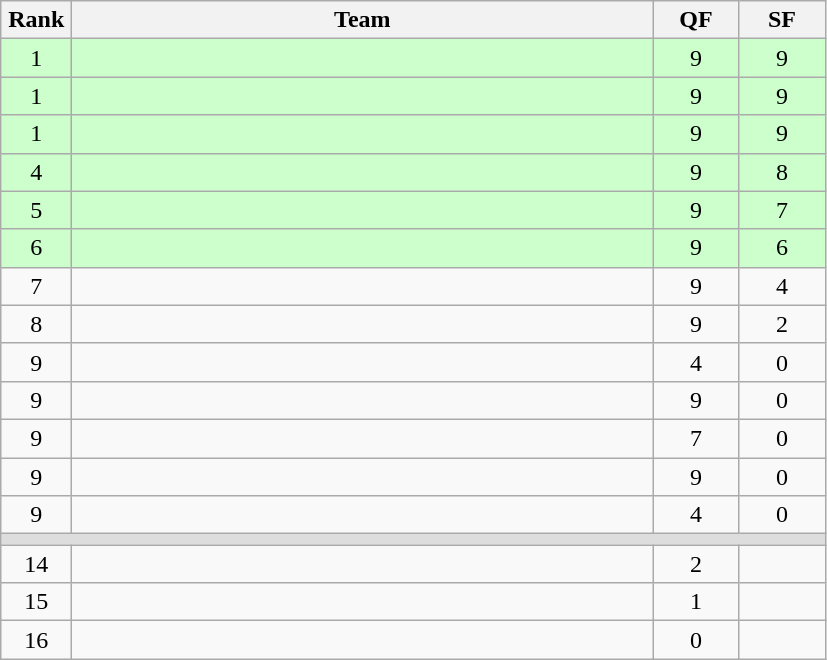<table class=wikitable style="text-align:center">
<tr>
<th width=40>Rank</th>
<th width=380>Team</th>
<th width=50>QF</th>
<th width=50>SF</th>
</tr>
<tr bgcolor="ccffcc">
<td>1</td>
<td align=left></td>
<td>9</td>
<td>9</td>
</tr>
<tr bgcolor="ccffcc">
<td>1</td>
<td align=left></td>
<td>9</td>
<td>9</td>
</tr>
<tr bgcolor="ccffcc">
<td>1</td>
<td align=left></td>
<td>9</td>
<td>9</td>
</tr>
<tr bgcolor="ccffcc">
<td>4</td>
<td align=left></td>
<td>9</td>
<td>8</td>
</tr>
<tr bgcolor="ccffcc">
<td>5</td>
<td align=left></td>
<td>9</td>
<td>7</td>
</tr>
<tr bgcolor="ccffcc">
<td>6</td>
<td align=left></td>
<td>9</td>
<td>6</td>
</tr>
<tr>
<td>7</td>
<td align=left></td>
<td>9</td>
<td>4</td>
</tr>
<tr>
<td>8</td>
<td align=left></td>
<td>9</td>
<td>2</td>
</tr>
<tr>
<td>9</td>
<td align=left></td>
<td>4</td>
<td>0</td>
</tr>
<tr>
<td>9</td>
<td align=left></td>
<td>9</td>
<td>0</td>
</tr>
<tr>
<td>9</td>
<td align=left></td>
<td>7</td>
<td>0</td>
</tr>
<tr>
<td>9</td>
<td align=left></td>
<td>9</td>
<td>0</td>
</tr>
<tr>
<td>9</td>
<td align=left></td>
<td>4</td>
<td>0</td>
</tr>
<tr bgcolor=#DDDDDD>
<td colspan=4></td>
</tr>
<tr>
<td>14</td>
<td align=left></td>
<td>2</td>
<td></td>
</tr>
<tr>
<td>15</td>
<td align=left></td>
<td>1</td>
<td></td>
</tr>
<tr>
<td>16</td>
<td align=left></td>
<td>0</td>
<td></td>
</tr>
</table>
